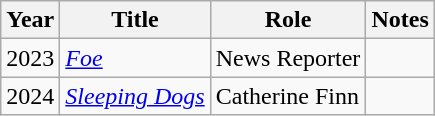<table class="wikitable sortable">
<tr>
<th>Year</th>
<th>Title</th>
<th>Role</th>
<th>Notes</th>
</tr>
<tr>
<td>2023</td>
<td><em><a href='#'>Foe</a></em></td>
<td>News Reporter</td>
<td></td>
</tr>
<tr>
<td>2024</td>
<td><em><a href='#'>Sleeping Dogs</a></em></td>
<td>Catherine Finn</td>
<td></td>
</tr>
</table>
